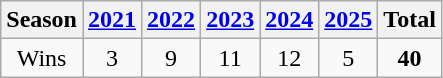<table class="wikitable">
<tr>
<th>Season</th>
<th><a href='#'>2021</a></th>
<th><a href='#'>2022</a></th>
<th><a href='#'>2023</a></th>
<th><a href='#'>2024</a></th>
<th><a href='#'>2025</a></th>
<th>Total</th>
</tr>
<tr align=center>
<td>Wins</td>
<td>3</td>
<td>9</td>
<td>11</td>
<td>12</td>
<td>5</td>
<td><strong>40</strong></td>
</tr>
</table>
